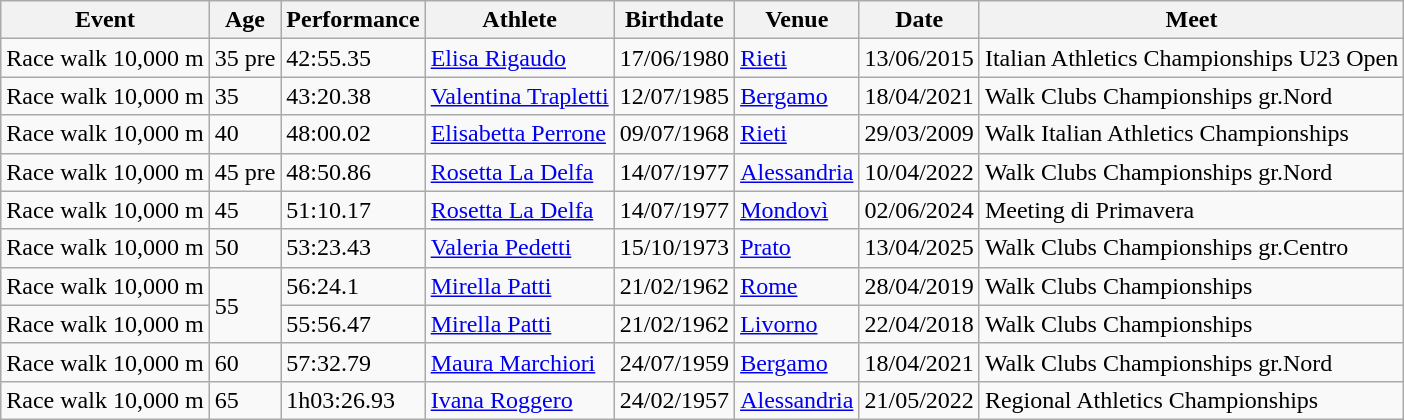<table class="wikitable" width= style="font-size:90%; text-align:center">
<tr>
<th>Event</th>
<th>Age</th>
<th>Performance</th>
<th>Athlete</th>
<th>Birthdate</th>
<th>Venue</th>
<th>Date</th>
<th>Meet</th>
</tr>
<tr>
<td>Race walk 10,000 m</td>
<td>35 pre</td>
<td>42:55.35</td>
<td align=left><a href='#'>Elisa Rigaudo</a></td>
<td>17/06/1980</td>
<td align=left><a href='#'>Rieti</a></td>
<td>13/06/2015</td>
<td>Italian Athletics Championships U23 Open</td>
</tr>
<tr>
<td>Race walk 10,000 m</td>
<td>35</td>
<td>43:20.38</td>
<td align=left><a href='#'>Valentina Trapletti</a></td>
<td>12/07/1985</td>
<td align=left><a href='#'>Bergamo</a></td>
<td>18/04/2021</td>
<td>Walk Clubs Championships gr.Nord</td>
</tr>
<tr>
<td>Race walk 10,000 m</td>
<td>40</td>
<td>48:00.02</td>
<td align=left><a href='#'>Elisabetta Perrone</a></td>
<td>09/07/1968</td>
<td align=left><a href='#'>Rieti</a></td>
<td>29/03/2009</td>
<td>Walk Italian Athletics Championships</td>
</tr>
<tr>
<td>Race walk 10,000 m</td>
<td>45 pre</td>
<td>48:50.86</td>
<td align=left><a href='#'>Rosetta La Delfa</a></td>
<td>14/07/1977</td>
<td align=left><a href='#'>Alessandria</a></td>
<td>10/04/2022</td>
<td>Walk Clubs Championships gr.Nord</td>
</tr>
<tr>
<td>Race walk 10,000 m</td>
<td>45</td>
<td>51:10.17</td>
<td align=left><a href='#'>Rosetta La Delfa</a></td>
<td>14/07/1977</td>
<td align=left><a href='#'>Mondovì</a></td>
<td>02/06/2024</td>
<td>Meeting di Primavera</td>
</tr>
<tr>
<td>Race walk 10,000 m</td>
<td>50</td>
<td>53:23.43</td>
<td align=left><a href='#'>Valeria Pedetti</a></td>
<td>15/10/1973</td>
<td align=left><a href='#'>Prato</a></td>
<td>13/04/2025</td>
<td>Walk Clubs Championships gr.Centro</td>
</tr>
<tr>
<td>Race walk 10,000 m</td>
<td rowspan=2>55</td>
<td>56:24.1</td>
<td align=left><a href='#'>Mirella Patti</a></td>
<td>21/02/1962</td>
<td align=left><a href='#'>Rome</a></td>
<td>28/04/2019</td>
<td>Walk Clubs Championships</td>
</tr>
<tr>
<td>Race walk 10,000 m</td>
<td>55:56.47</td>
<td align=left><a href='#'>Mirella Patti</a></td>
<td>21/02/1962</td>
<td align=left><a href='#'>Livorno</a></td>
<td>22/04/2018</td>
<td>Walk Clubs Championships</td>
</tr>
<tr>
<td>Race walk 10,000 m</td>
<td>60</td>
<td>57:32.79</td>
<td align=left><a href='#'>Maura Marchiori</a></td>
<td>24/07/1959</td>
<td align=left><a href='#'>Bergamo</a></td>
<td>18/04/2021</td>
<td>Walk Clubs Championships gr.Nord</td>
</tr>
<tr>
<td>Race walk 10,000 m</td>
<td>65</td>
<td>1h03:26.93</td>
<td align=left><a href='#'>Ivana Roggero</a></td>
<td>24/02/1957</td>
<td align=left><a href='#'>Alessandria</a></td>
<td>21/05/2022</td>
<td>Regional Athletics Championships</td>
</tr>
</table>
